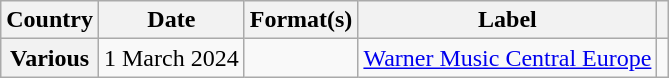<table class="wikitable plainrowheaders">
<tr>
<th scope="col">Country</th>
<th scope="col">Date</th>
<th scope="col">Format(s)</th>
<th scope="col">Label</th>
<th scope="col"></th>
</tr>
<tr>
<th scope="row">Various</th>
<td>1 March 2024</td>
<td></td>
<td><a href='#'>Warner Music Central Europe</a></td>
<td align="center"></td>
</tr>
</table>
